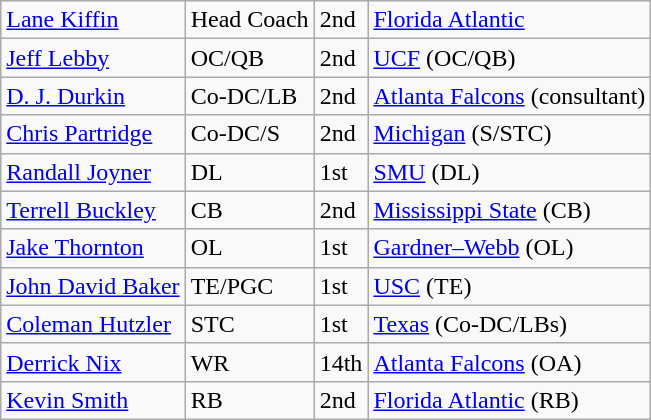<table class="wikitable">
<tr>
<td><a href='#'>Lane Kiffin</a></td>
<td>Head Coach</td>
<td>2nd</td>
<td><a href='#'>Florida Atlantic</a></td>
</tr>
<tr>
<td><a href='#'>Jeff Lebby</a></td>
<td>OC/QB</td>
<td>2nd</td>
<td><a href='#'>UCF</a> (OC/QB)</td>
</tr>
<tr>
<td><a href='#'>D. J. Durkin</a></td>
<td>Co-DC/LB</td>
<td>2nd</td>
<td><a href='#'>Atlanta Falcons</a> (consultant)</td>
</tr>
<tr>
<td><a href='#'>Chris Partridge</a></td>
<td>Co-DC/S</td>
<td>2nd</td>
<td><a href='#'>Michigan</a> (S/STC)</td>
</tr>
<tr>
<td><a href='#'>Randall Joyner</a></td>
<td>DL</td>
<td>1st</td>
<td><a href='#'>SMU</a> (DL)</td>
</tr>
<tr>
<td><a href='#'>Terrell Buckley</a></td>
<td>CB</td>
<td>2nd</td>
<td><a href='#'>Mississippi State</a> (CB)</td>
</tr>
<tr>
<td><a href='#'>Jake Thornton</a></td>
<td>OL</td>
<td>1st</td>
<td><a href='#'>Gardner–Webb</a> (OL)</td>
</tr>
<tr>
<td><a href='#'>John David Baker</a></td>
<td>TE/PGC</td>
<td>1st</td>
<td><a href='#'>USC</a> (TE)</td>
</tr>
<tr>
<td><a href='#'>Coleman Hutzler</a></td>
<td>STC</td>
<td>1st</td>
<td><a href='#'>Texas</a> (Co-DC/LBs)</td>
</tr>
<tr>
<td><a href='#'>Derrick Nix</a></td>
<td>WR</td>
<td>14th</td>
<td><a href='#'>Atlanta Falcons</a> (OA)</td>
</tr>
<tr>
<td><a href='#'>Kevin Smith</a></td>
<td>RB</td>
<td>2nd</td>
<td><a href='#'>Florida Atlantic</a> (RB)</td>
</tr>
</table>
